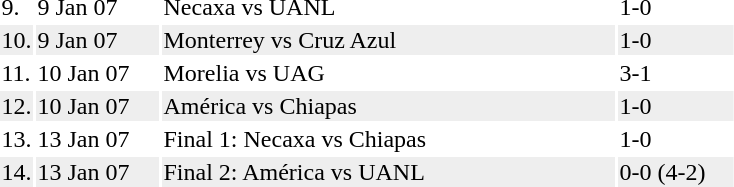<table>
<tr>
<td width="20">9.</td>
<td width="80">9 Jan 07</td>
<td width="300">Necaxa vs UANL</td>
<td width="75">1-0</td>
</tr>
<tr bgcolor=#eeeeee>
<td>10.</td>
<td>9 Jan 07</td>
<td>Monterrey vs Cruz Azul</td>
<td>1-0</td>
</tr>
<tr>
<td width="20">11.</td>
<td width="80">10 Jan 07</td>
<td width="300">Morelia vs UAG</td>
<td width="75">3-1</td>
</tr>
<tr bgcolor=#eeeeee>
<td>12.</td>
<td>10 Jan 07</td>
<td>América vs Chiapas</td>
<td>1-0</td>
</tr>
<tr>
<td width="20">13.</td>
<td width="80">13 Jan 07</td>
<td width="300">Final 1: Necaxa vs Chiapas</td>
<td width="75">1-0</td>
</tr>
<tr bgcolor=#eeeeee>
<td>14.</td>
<td>13 Jan 07</td>
<td>Final 2: América vs UANL</td>
<td>0-0 (4-2)</td>
</tr>
</table>
